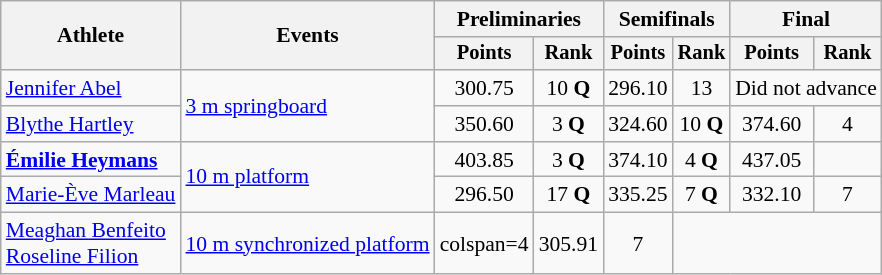<table class=wikitable style="font-size:90%">
<tr>
<th rowspan="2">Athlete</th>
<th rowspan="2">Events</th>
<th colspan="2">Preliminaries</th>
<th colspan="2">Semifinals</th>
<th colspan="2">Final</th>
</tr>
<tr style="font-size:95%">
<th>Points</th>
<th>Rank</th>
<th>Points</th>
<th>Rank</th>
<th>Points</th>
<th>Rank</th>
</tr>
<tr align=center>
<td align=left><a href='#'>Jennifer Abel</a></td>
<td align=left rowspan=2><a href='#'>3 m springboard</a></td>
<td>300.75</td>
<td>10 <strong>Q</strong></td>
<td>296.10</td>
<td>13</td>
<td colspan=2>Did not advance</td>
</tr>
<tr align=center>
<td align=left><a href='#'>Blythe Hartley</a></td>
<td>350.60</td>
<td>3 <strong>Q</strong></td>
<td>324.60</td>
<td>10 <strong>Q</strong></td>
<td>374.60</td>
<td>4</td>
</tr>
<tr align=center>
<td align=left><strong><a href='#'>Émilie Heymans</a></strong></td>
<td align=left rowspan=2><a href='#'>10 m platform</a></td>
<td>403.85</td>
<td>3 <strong>Q</strong></td>
<td>374.10</td>
<td>4 <strong>Q</strong></td>
<td>437.05</td>
<td></td>
</tr>
<tr align=center>
<td align=left><a href='#'>Marie-Ève Marleau</a></td>
<td>296.50</td>
<td>17 <strong>Q</strong></td>
<td>335.25</td>
<td>7 <strong>Q</strong></td>
<td>332.10</td>
<td>7</td>
</tr>
<tr align=center>
<td align=left><a href='#'>Meaghan Benfeito</a> <br><a href='#'>Roseline Filion</a></td>
<td align=left><a href='#'>10 m synchronized platform</a></td>
<td>colspan=4 </td>
<td>305.91</td>
<td>7</td>
</tr>
</table>
